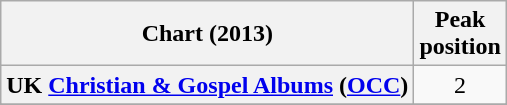<table class="wikitable sortable plainrowheaders" style="text-align:center">
<tr>
<th scope="col">Chart (2013)</th>
<th scope="col">Peak<br> position</th>
</tr>
<tr>
<th scope="row">UK <a href='#'>Christian & Gospel Albums</a> (<a href='#'>OCC</a>)</th>
<td style="text-align:center;">2</td>
</tr>
<tr>
</tr>
<tr>
</tr>
</table>
